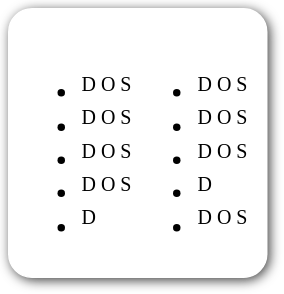<table style="border-radius:1em; box-shadow:0.1em 0.1em 0.5em rgba(0,0,0,0.75); background:white; border:1px solid white; padding:5px;">
<tr style="vertical-align:top;">
<td><br><ul><li><sup>D O S</sup></li><li><sup>D O S</sup></li><li><sup>D O S</sup></li><li><sup>D O S</sup></li><li><sup>D</sup></li></ul></td>
<td valign="top"><br><ul><li><sup>D O S</sup></li><li><sup>D O S</sup></li><li><sup>D O S</sup></li><li><sup>D</sup></li><li><sup>D O S</sup></li></ul></td>
<td></td>
</tr>
</table>
